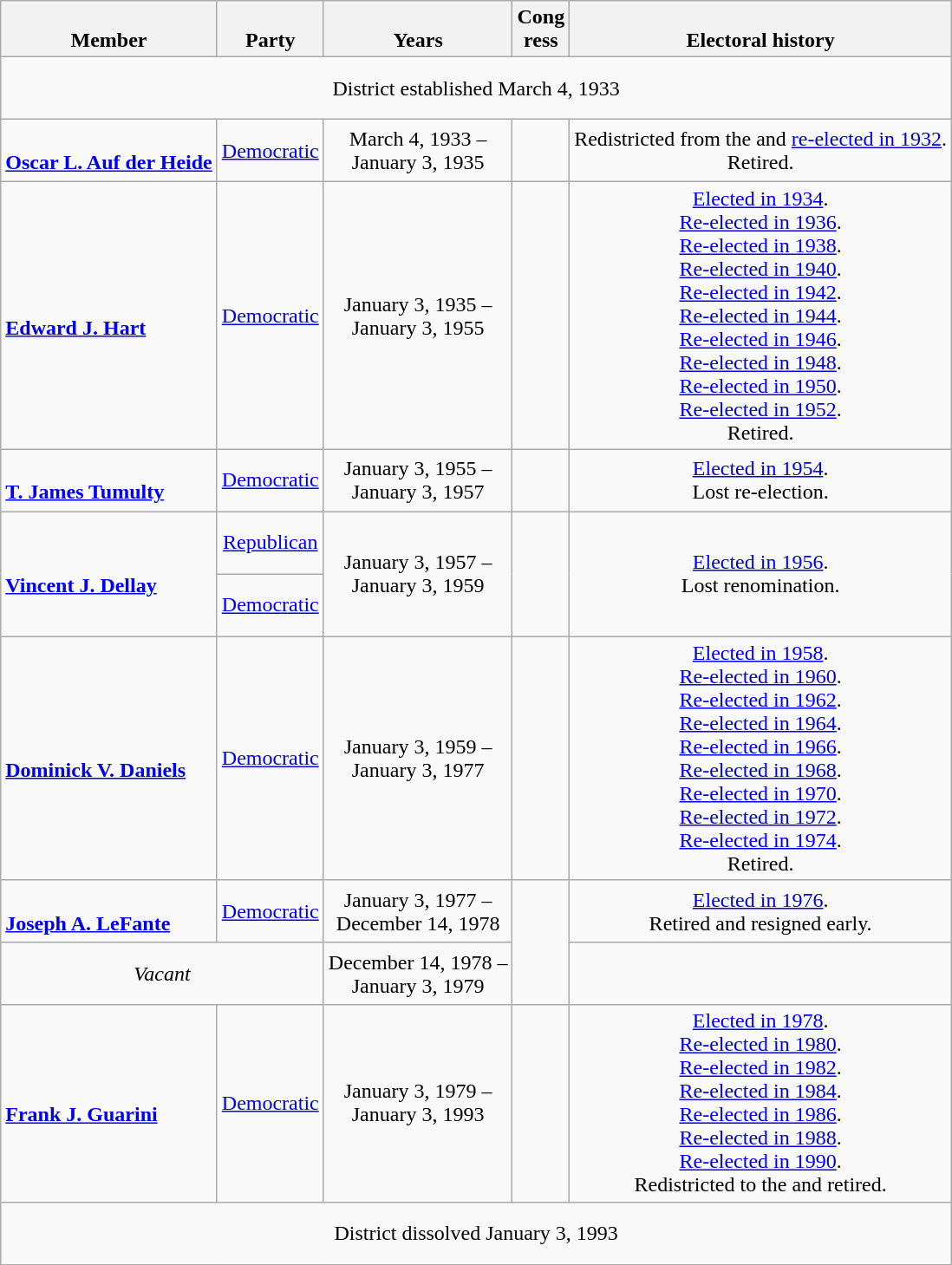<table class=wikitable style="text-align:center">
<tr valign=bottom>
<th>Member</th>
<th>Party</th>
<th>Years</th>
<th>Cong<br>ress</th>
<th>Electoral history</th>
</tr>
<tr style="height:3em">
<td colspan=5>District established March 4, 1933</td>
</tr>
<tr style="height:3em">
<td align=left><br><strong><a href='#'>Oscar L. Auf der Heide</a></strong><br></td>
<td><a href='#'>Democratic</a></td>
<td nowrap>March 4, 1933 –<br>January 3, 1935</td>
<td></td>
<td>Redistricted from the  and <a href='#'>re-elected in 1932</a>.<br>Retired.</td>
</tr>
<tr style="height:3em">
<td align=left><br><strong><a href='#'>Edward J. Hart</a></strong><br></td>
<td><a href='#'>Democratic</a></td>
<td nowrap>January 3, 1935 –<br>January 3, 1955</td>
<td></td>
<td><a href='#'>Elected in 1934</a>.<br><a href='#'>Re-elected in 1936</a>.<br><a href='#'>Re-elected in 1938</a>.<br><a href='#'>Re-elected in 1940</a>.<br><a href='#'>Re-elected in 1942</a>.<br><a href='#'>Re-elected in 1944</a>.<br><a href='#'>Re-elected in 1946</a>.<br><a href='#'>Re-elected in 1948</a>.<br><a href='#'>Re-elected in 1950</a>.<br><a href='#'>Re-elected in 1952</a>.<br>Retired.</td>
</tr>
<tr style="height:3em">
<td align=left><br><strong><a href='#'>T. James Tumulty</a></strong><br></td>
<td><a href='#'>Democratic</a></td>
<td nowrap>January 3, 1955 –<br>January 3, 1957</td>
<td></td>
<td><a href='#'>Elected in 1954</a>.<br>Lost re-election.</td>
</tr>
<tr style="height:3em">
<td rowspan=2 align=left><br><strong><a href='#'>Vincent J. Dellay</a></strong><br></td>
<td><a href='#'>Republican</a></td>
<td rowspan=2 nowrap>January 3, 1957 –<br>January 3, 1959</td>
<td rowspan=2></td>
<td rowspan=2><a href='#'>Elected in 1956</a>.<br>Lost renomination.</td>
</tr>
<tr style="height:3em">
<td><a href='#'>Democratic</a></td>
</tr>
<tr style="height:3em">
<td align=left><br><strong><a href='#'>Dominick V. Daniels</a></strong><br></td>
<td><a href='#'>Democratic</a></td>
<td nowrap>January 3, 1959 –<br>January 3, 1977</td>
<td></td>
<td><a href='#'>Elected in 1958</a>.<br><a href='#'>Re-elected in 1960</a>.<br><a href='#'>Re-elected in 1962</a>.<br><a href='#'>Re-elected in 1964</a>.<br><a href='#'>Re-elected in 1966</a>.<br><a href='#'>Re-elected in 1968</a>.<br><a href='#'>Re-elected in 1970</a>.<br><a href='#'>Re-elected in 1972</a>.<br><a href='#'>Re-elected in 1974</a>.<br>Retired.</td>
</tr>
<tr style="height:3em">
<td align=left><br><strong><a href='#'>Joseph A. LeFante</a></strong><br></td>
<td><a href='#'>Democratic</a></td>
<td nowrap>January 3, 1977 –<br>December 14, 1978</td>
<td rowspan=2></td>
<td><a href='#'>Elected in 1976</a>.<br>Retired and resigned early.</td>
</tr>
<tr style="height:3em">
<td colspan=2><em>Vacant</em></td>
<td nowrap>December 14, 1978 –<br>January 3, 1979</td>
<td></td>
</tr>
<tr style="height:3em">
<td align=left><br><strong><a href='#'>Frank J. Guarini</a></strong><br></td>
<td><a href='#'>Democratic</a></td>
<td nowrap>January 3, 1979 –<br>January 3, 1993</td>
<td></td>
<td><a href='#'>Elected in 1978</a>.<br><a href='#'>Re-elected in 1980</a>.<br><a href='#'>Re-elected in 1982</a>.<br><a href='#'>Re-elected in 1984</a>.<br><a href='#'>Re-elected in 1986</a>.<br><a href='#'>Re-elected in 1988</a>.<br><a href='#'>Re-elected in 1990</a>.<br>Redistricted to the  and retired.</td>
</tr>
<tr style="height:3em">
<td colspan=5>District dissolved January 3, 1993</td>
</tr>
</table>
